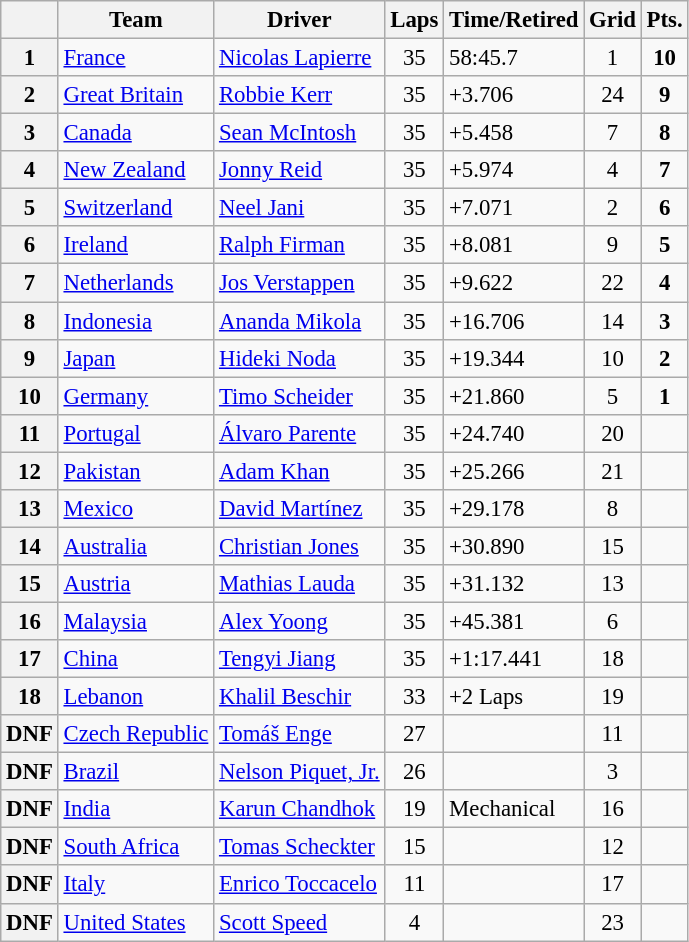<table class="wikitable" style="font-size: 95%">
<tr>
<th></th>
<th>Team</th>
<th>Driver</th>
<th>Laps</th>
<th>Time/Retired</th>
<th>Grid</th>
<th>Pts.</th>
</tr>
<tr>
<th>1</th>
<td> <a href='#'>France</a></td>
<td><a href='#'>Nicolas Lapierre</a></td>
<td align=center>35</td>
<td>58:45.7</td>
<td align=center>1</td>
<td align=center><strong>10</strong></td>
</tr>
<tr>
<th>2</th>
<td> <a href='#'>Great Britain</a></td>
<td><a href='#'>Robbie Kerr</a></td>
<td align=center>35</td>
<td>+3.706</td>
<td align=center>24</td>
<td align=center><strong>9</strong></td>
</tr>
<tr>
<th>3</th>
<td> <a href='#'>Canada</a></td>
<td><a href='#'>Sean McIntosh</a></td>
<td align=center>35</td>
<td>+5.458</td>
<td align=center>7</td>
<td align=center><strong>8</strong></td>
</tr>
<tr>
<th>4</th>
<td> <a href='#'>New Zealand</a></td>
<td><a href='#'>Jonny Reid</a></td>
<td align=center>35</td>
<td>+5.974</td>
<td align=center>4</td>
<td align=center><strong>7</strong></td>
</tr>
<tr>
<th>5</th>
<td> <a href='#'>Switzerland</a></td>
<td><a href='#'>Neel Jani</a></td>
<td align=center>35</td>
<td>+7.071</td>
<td align=center>2</td>
<td align=center><strong>6</strong></td>
</tr>
<tr>
<th>6</th>
<td> <a href='#'>Ireland</a></td>
<td><a href='#'>Ralph Firman</a></td>
<td align=center>35</td>
<td>+8.081</td>
<td align=center>9</td>
<td align=center><strong>5</strong></td>
</tr>
<tr>
<th>7</th>
<td> <a href='#'>Netherlands</a></td>
<td><a href='#'>Jos Verstappen</a></td>
<td align=center>35</td>
<td>+9.622</td>
<td align=center>22</td>
<td align=center><strong>4</strong></td>
</tr>
<tr>
<th>8</th>
<td> <a href='#'>Indonesia</a></td>
<td><a href='#'>Ananda Mikola</a></td>
<td align=center>35</td>
<td>+16.706</td>
<td align=center>14</td>
<td align=center><strong>3</strong></td>
</tr>
<tr>
<th>9</th>
<td> <a href='#'>Japan</a></td>
<td><a href='#'>Hideki Noda</a></td>
<td align=center>35</td>
<td>+19.344</td>
<td align=center>10</td>
<td align=center><strong>2</strong></td>
</tr>
<tr>
<th>10</th>
<td> <a href='#'>Germany</a></td>
<td><a href='#'>Timo Scheider</a></td>
<td align=center>35</td>
<td>+21.860</td>
<td align=center>5</td>
<td align=center><strong>1</strong></td>
</tr>
<tr>
<th>11</th>
<td> <a href='#'>Portugal</a></td>
<td><a href='#'>Álvaro Parente</a></td>
<td align=center>35</td>
<td>+24.740</td>
<td align=center>20</td>
<td></td>
</tr>
<tr>
<th>12</th>
<td> <a href='#'>Pakistan</a></td>
<td><a href='#'>Adam Khan</a></td>
<td align=center>35</td>
<td>+25.266</td>
<td align=center>21</td>
<td></td>
</tr>
<tr>
<th>13</th>
<td> <a href='#'>Mexico</a></td>
<td><a href='#'>David Martínez</a></td>
<td align=center>35</td>
<td>+29.178</td>
<td align=center>8</td>
<td></td>
</tr>
<tr>
<th>14</th>
<td> <a href='#'>Australia</a></td>
<td><a href='#'>Christian Jones</a></td>
<td align=center>35</td>
<td>+30.890</td>
<td align=center>15</td>
<td></td>
</tr>
<tr>
<th>15</th>
<td> <a href='#'>Austria</a></td>
<td><a href='#'>Mathias Lauda</a></td>
<td align=center>35</td>
<td>+31.132</td>
<td align=center>13</td>
<td></td>
</tr>
<tr>
<th>16</th>
<td> <a href='#'>Malaysia</a></td>
<td><a href='#'>Alex Yoong</a></td>
<td align=center>35</td>
<td>+45.381</td>
<td align=center>6</td>
<td></td>
</tr>
<tr>
<th>17</th>
<td> <a href='#'>China</a></td>
<td><a href='#'>Tengyi Jiang</a></td>
<td align=center>35</td>
<td>+1:17.441</td>
<td align=center>18</td>
<td></td>
</tr>
<tr>
<th>18</th>
<td> <a href='#'>Lebanon</a></td>
<td><a href='#'>Khalil Beschir</a></td>
<td align=center>33</td>
<td>+2 Laps</td>
<td align=center>19</td>
<td></td>
</tr>
<tr>
<th>DNF</th>
<td> <a href='#'>Czech Republic</a></td>
<td><a href='#'>Tomáš Enge</a></td>
<td align=center>27</td>
<td></td>
<td align=center>11</td>
<td></td>
</tr>
<tr>
<th>DNF</th>
<td> <a href='#'>Brazil</a></td>
<td><a href='#'>Nelson Piquet, Jr.</a></td>
<td align=center>26</td>
<td></td>
<td align=center>3</td>
<td></td>
</tr>
<tr>
<th>DNF</th>
<td> <a href='#'>India</a></td>
<td><a href='#'>Karun Chandhok</a></td>
<td align=center>19</td>
<td>Mechanical</td>
<td align=center>16</td>
<td></td>
</tr>
<tr>
<th>DNF</th>
<td> <a href='#'>South Africa</a></td>
<td><a href='#'>Tomas Scheckter</a></td>
<td align=center>15</td>
<td></td>
<td align=center>12</td>
<td></td>
</tr>
<tr>
<th>DNF</th>
<td> <a href='#'>Italy</a></td>
<td><a href='#'>Enrico Toccacelo</a></td>
<td align=center>11</td>
<td></td>
<td align=center>17</td>
<td></td>
</tr>
<tr>
<th>DNF</th>
<td> <a href='#'>United States</a></td>
<td><a href='#'>Scott Speed</a></td>
<td align=center>4</td>
<td></td>
<td align=center>23</td>
<td></td>
</tr>
</table>
